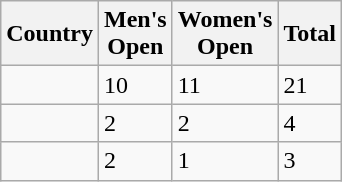<table class="wikitable sortable">
<tr>
<th>Country</th>
<th>Men's<br>Open</th>
<th>Women's<br>Open</th>
<th>Total</th>
</tr>
<tr>
<td></td>
<td>10</td>
<td>11</td>
<td>21</td>
</tr>
<tr>
<td></td>
<td>2</td>
<td>2</td>
<td>4</td>
</tr>
<tr>
<td></td>
<td>2</td>
<td>1</td>
<td>3</td>
</tr>
</table>
